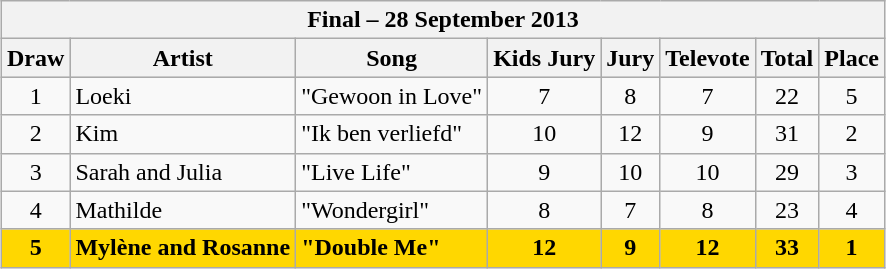<table class="sortable wikitable" style="margin: 1em auto 1em auto; text-align:center;">
<tr>
<th colspan="8">Final – 28 September 2013</th>
</tr>
<tr bgcolor="#CCCCCC">
<th>Draw</th>
<th>Artist</th>
<th>Song</th>
<th>Kids Jury</th>
<th>Jury</th>
<th>Televote</th>
<th>Total</th>
<th>Place</th>
</tr>
<tr>
<td>1</td>
<td align="left">Loeki</td>
<td align="left">"Gewoon in Love"</td>
<td>7</td>
<td>8</td>
<td>7</td>
<td>22</td>
<td>5</td>
</tr>
<tr>
<td>2</td>
<td align="left">Kim</td>
<td align="left">"Ik ben verliefd"</td>
<td>10</td>
<td>12</td>
<td>9</td>
<td>31</td>
<td>2</td>
</tr>
<tr>
<td>3</td>
<td align="left">Sarah and Julia</td>
<td align="left">"Live Life"</td>
<td>9</td>
<td>10</td>
<td>10</td>
<td>29</td>
<td>3</td>
</tr>
<tr>
<td>4</td>
<td align="left">Mathilde</td>
<td align="left">"Wondergirl"</td>
<td>8</td>
<td>7</td>
<td>8</td>
<td>23</td>
<td>4</td>
</tr>
<tr style="font-weight:bold; background:gold;">
<td>5</td>
<td align="left"><strong>Mylène and Rosanne</strong></td>
<td align="left">"<strong>Double Me"</strong></td>
<td><strong>12</strong></td>
<td><strong>9</strong></td>
<td><strong>12</strong></td>
<td><strong>33</strong></td>
<td><strong>1</strong></td>
</tr>
</table>
